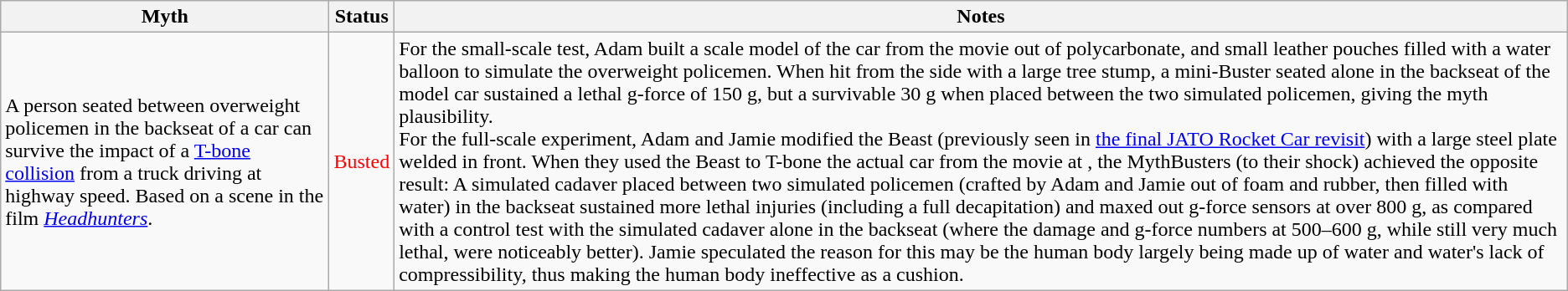<table class="wikitable plainrowheaders">
<tr>
<th scope="col">Myth</th>
<th scope="col">Status</th>
<th scope="col">Notes</th>
</tr>
<tr>
<td scope="row">A person seated between overweight policemen in the backseat of a car can survive the impact of a <a href='#'>T-bone collision</a> from a truck driving at highway speed. Based on a scene in the film <em><a href='#'>Headhunters</a></em>.</td>
<td style="color:red">Busted</td>
<td>For the small-scale test, Adam built a scale model of the car from the movie out of polycarbonate, and small leather pouches filled with a water balloon to simulate the overweight policemen. When hit from the side with a large tree stump, a mini-Buster seated alone in the backseat of the model car sustained a lethal g-force of 150 g, but a survivable 30 g when placed between the two simulated policemen, giving the myth plausibility.<br>For the full-scale experiment, Adam and Jamie modified the Beast (previously seen in <a href='#'>the final JATO Rocket Car revisit</a>) with a large steel plate welded in front. When they used the Beast to T-bone the actual car from the movie at , the MythBusters (to their shock) achieved the opposite result: A simulated cadaver placed between two  simulated policemen (crafted by Adam and Jamie out of foam and rubber, then filled with water) in the backseat sustained more lethal injuries (including a full decapitation) and maxed out g-force sensors at over 800 g, as compared with a control test with the simulated cadaver alone in the backseat (where the damage and g-force numbers at 500–600 g, while still very much lethal, were noticeably better). Jamie speculated the reason for this may be the human body largely being made up of water and water's lack of compressibility, thus making the human body ineffective as a cushion.</td>
</tr>
</table>
